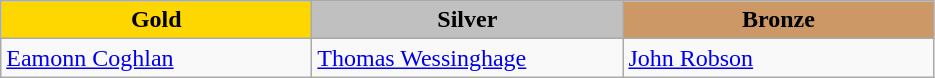<table class="wikitable" style="text-align:left">
<tr align="center">
<td width=200 bgcolor=gold><strong>Gold</strong></td>
<td width=200 bgcolor=silver><strong>Silver</strong></td>
<td width=200 bgcolor=CC9966><strong>Bronze</strong></td>
</tr>
<tr>
<td><a href='#'>Eamonn Coghlan</a><br><em></em></td>
<td><a href='#'>Thomas Wessinghage</a><br><em></em></td>
<td><a href='#'>John Robson</a><br><em></em></td>
</tr>
</table>
